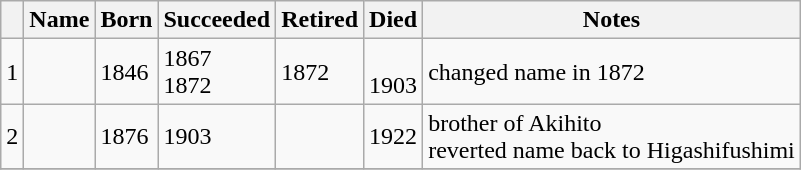<table class=wikitable>
<tr>
<th></th>
<th>Name</th>
<th>Born</th>
<th>Succeeded</th>
<th>Retired</th>
<th>Died</th>
<th>Notes</th>
</tr>
<tr>
<td>1</td>
<td><br></td>
<td>1846<br></td>
<td>1867<br>1872</td>
<td>1872<br></td>
<td><br>1903</td>
<td>changed name in 1872</td>
</tr>
<tr>
<td>2</td>
<td></td>
<td>1876</td>
<td>1903</td>
<td></td>
<td>1922</td>
<td>brother of Akihito<br>reverted name back to Higashifushimi</td>
</tr>
<tr>
</tr>
</table>
